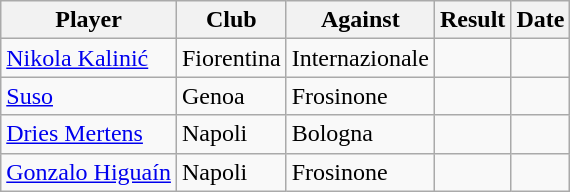<table class="wikitable sortable">
<tr>
<th>Player</th>
<th>Club</th>
<th>Against</th>
<th style="text-align:center;">Result</th>
<th>Date</th>
</tr>
<tr>
<td> <a href='#'>Nikola Kalinić</a></td>
<td>Fiorentina</td>
<td>Internazionale</td>
<td style="text-align:center;"> </td>
<td></td>
</tr>
<tr>
<td> <a href='#'>Suso</a></td>
<td>Genoa</td>
<td>Frosinone</td>
<td style="text-align:center;"> </td>
<td></td>
</tr>
<tr>
<td> <a href='#'>Dries Mertens</a></td>
<td>Napoli</td>
<td>Bologna</td>
<td style="text-align:center;"> </td>
<td></td>
</tr>
<tr>
<td> <a href='#'>Gonzalo Higuaín</a></td>
<td>Napoli</td>
<td>Frosinone</td>
<td style="text-align:center;"> </td>
<td></td>
</tr>
</table>
